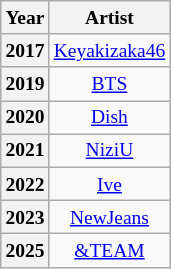<table class="wikitable mw-collapsible mw-collapsed" style="font-size:small; text-align:center">
<tr>
<th>Year</th>
<th>Artist</th>
</tr>
<tr>
<th>2017</th>
<td><a href='#'>Keyakizaka46</a></td>
</tr>
<tr>
<th>2019</th>
<td><a href='#'>BTS</a></td>
</tr>
<tr>
<th>2020</th>
<td><a href='#'>Dish</a></td>
</tr>
<tr>
<th>2021</th>
<td><a href='#'>NiziU</a></td>
</tr>
<tr>
<th>2022</th>
<td><a href='#'>Ive</a></td>
</tr>
<tr>
<th>2023</th>
<td><a href='#'>NewJeans</a></td>
</tr>
<tr>
<th>2025</th>
<td><a href='#'>&TEAM</a></td>
</tr>
</table>
